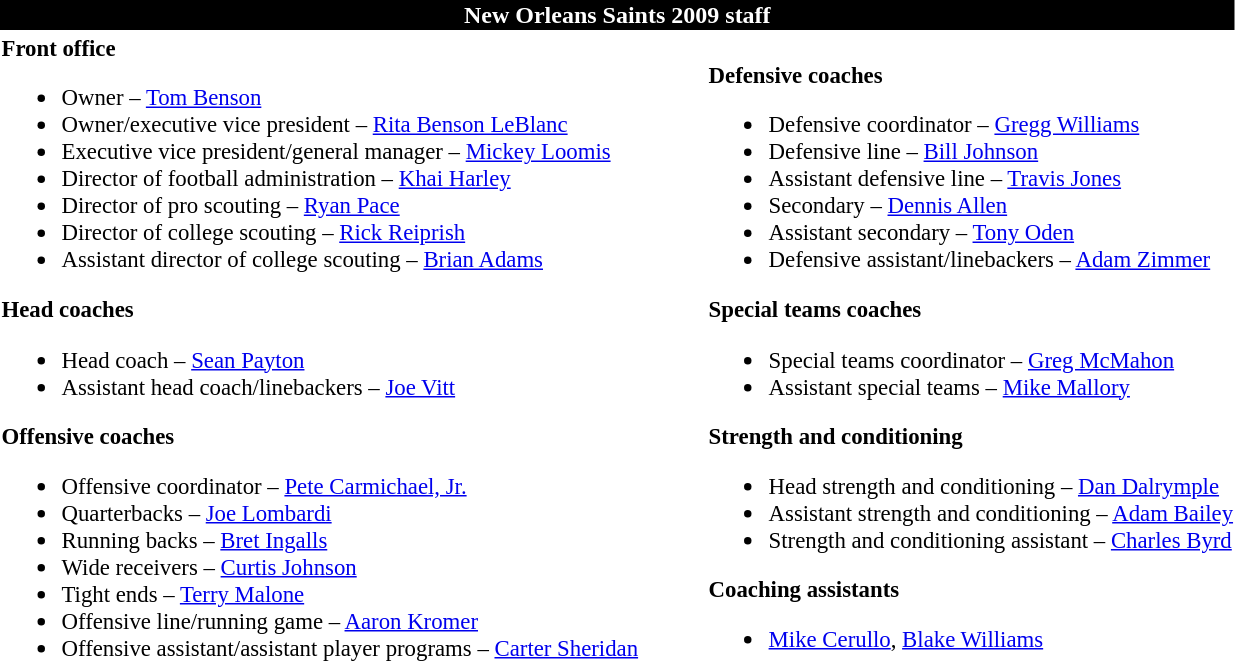<table class="toccolours" style="text-align:left;">
<tr>
<th colspan="7" style="background:#000000; color:#FFFFFF; text-align:center;">New Orleans Saints 2009 staff</th>
</tr>
<tr>
<td style="font-size:95%; vertical-align:top;"><strong>Front office</strong><br><ul><li>Owner – <a href='#'>Tom Benson</a></li><li>Owner/executive vice president – <a href='#'>Rita Benson LeBlanc</a></li><li>Executive vice president/general manager – <a href='#'>Mickey Loomis</a></li><li>Director of football administration – <a href='#'>Khai Harley</a></li><li>Director of pro scouting – <a href='#'>Ryan Pace</a></li><li>Director of college scouting – <a href='#'>Rick Reiprish</a></li><li>Assistant director of college scouting – <a href='#'>Brian Adams</a></li></ul><strong>Head coaches</strong><ul><li>Head coach – <a href='#'>Sean Payton</a></li><li>Assistant head coach/linebackers – <a href='#'>Joe Vitt</a></li></ul><strong>Offensive coaches</strong><ul><li>Offensive coordinator – <a href='#'>Pete Carmichael, Jr.</a></li><li>Quarterbacks – <a href='#'>Joe Lombardi</a></li><li>Running backs – <a href='#'>Bret Ingalls</a></li><li>Wide receivers – <a href='#'>Curtis Johnson</a></li><li>Tight ends – <a href='#'>Terry Malone</a></li><li>Offensive line/running game – <a href='#'>Aaron Kromer</a></li><li>Offensive assistant/assistant player programs – <a href='#'>Carter Sheridan</a></li></ul></td>
<td width="35"> </td>
<td valign="top"></td>
<td style="font-size:95%; vertical-align:top;"><br><strong>Defensive coaches</strong><ul><li>Defensive coordinator – <a href='#'>Gregg Williams</a></li><li>Defensive line – <a href='#'>Bill Johnson</a></li><li>Assistant defensive line – <a href='#'>Travis Jones</a></li><li>Secondary – <a href='#'>Dennis Allen</a></li><li>Assistant secondary – <a href='#'>Tony Oden</a></li><li>Defensive assistant/linebackers – <a href='#'>Adam Zimmer</a></li></ul><strong>Special teams coaches</strong><ul><li>Special teams coordinator – <a href='#'>Greg McMahon</a></li><li>Assistant special teams – <a href='#'>Mike Mallory</a></li></ul><strong>Strength and conditioning</strong><ul><li>Head strength and conditioning – <a href='#'>Dan Dalrymple</a></li><li>Assistant strength and conditioning – <a href='#'>Adam Bailey</a></li><li>Strength and conditioning assistant – <a href='#'>Charles Byrd</a></li></ul><strong>Coaching assistants</strong><ul><li><a href='#'>Mike Cerullo</a>, <a href='#'>Blake Williams</a></li></ul></td>
</tr>
</table>
